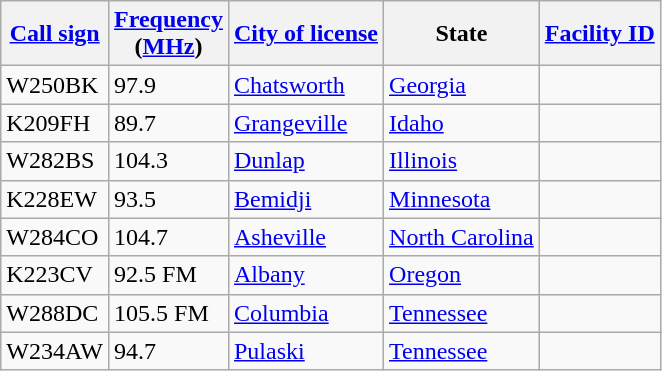<table class="wikitable sortable">
<tr>
<th><a href='#'>Call sign</a></th>
<th data-sort-type="number"><a href='#'>Frequency</a><br>(<a href='#'>MHz</a>)</th>
<th><a href='#'>City of license</a></th>
<th>State</th>
<th data-sort-type="number"><a href='#'>Facility ID</a></th>
</tr>
<tr>
<td>W250BK</td>
<td>97.9</td>
<td><a href='#'>Chatsworth</a></td>
<td><a href='#'>Georgia</a></td>
<td></td>
</tr>
<tr>
<td>K209FH</td>
<td>89.7</td>
<td><a href='#'>Grangeville</a></td>
<td><a href='#'>Idaho</a></td>
<td></td>
</tr>
<tr>
<td>W282BS</td>
<td>104.3</td>
<td><a href='#'>Dunlap</a></td>
<td><a href='#'>Illinois</a></td>
<td></td>
</tr>
<tr>
<td>K228EW</td>
<td>93.5</td>
<td><a href='#'>Bemidji</a></td>
<td><a href='#'>Minnesota</a></td>
<td></td>
</tr>
<tr>
<td>W284CO</td>
<td>104.7</td>
<td><a href='#'>Asheville</a></td>
<td><a href='#'>North Carolina</a></td>
<td></td>
</tr>
<tr>
<td>K223CV</td>
<td>92.5 FM</td>
<td><a href='#'>Albany</a></td>
<td><a href='#'>Oregon</a></td>
<td></td>
</tr>
<tr>
<td>W288DC</td>
<td>105.5 FM</td>
<td><a href='#'>Columbia</a></td>
<td><a href='#'>Tennessee</a></td>
<td></td>
</tr>
<tr>
<td>W234AW</td>
<td>94.7</td>
<td><a href='#'>Pulaski</a></td>
<td><a href='#'>Tennessee</a></td>
<td></td>
</tr>
</table>
